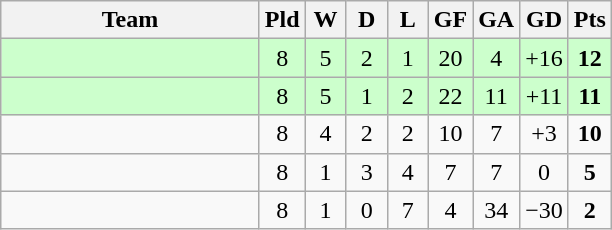<table class="wikitable" style="text-align: center;">
<tr>
<th width="165">Team</th>
<th width="20">Pld</th>
<th width="20">W</th>
<th width="20">D</th>
<th width="20">L</th>
<th width="20">GF</th>
<th width="20">GA</th>
<th width="20">GD</th>
<th width="20">Pts</th>
</tr>
<tr align=center bgcolor="#ccffcc">
<td align="left"></td>
<td>8</td>
<td>5</td>
<td>2</td>
<td>1</td>
<td>20</td>
<td>4</td>
<td>+16</td>
<td><strong>12</strong></td>
</tr>
<tr align=center bgcolor="#ccffcc">
<td align="left"></td>
<td>8</td>
<td>5</td>
<td>1</td>
<td>2</td>
<td>22</td>
<td>11</td>
<td>+11</td>
<td><strong>11</strong></td>
</tr>
<tr align=center>
<td align="left"></td>
<td>8</td>
<td>4</td>
<td>2</td>
<td>2</td>
<td>10</td>
<td>7</td>
<td>+3</td>
<td><strong>10</strong></td>
</tr>
<tr align=center>
<td align="left"></td>
<td>8</td>
<td>1</td>
<td>3</td>
<td>4</td>
<td>7</td>
<td>7</td>
<td>0</td>
<td><strong>5</strong></td>
</tr>
<tr align=center>
<td align="left"></td>
<td>8</td>
<td>1</td>
<td>0</td>
<td>7</td>
<td>4</td>
<td>34</td>
<td>−30</td>
<td><strong>2</strong></td>
</tr>
</table>
